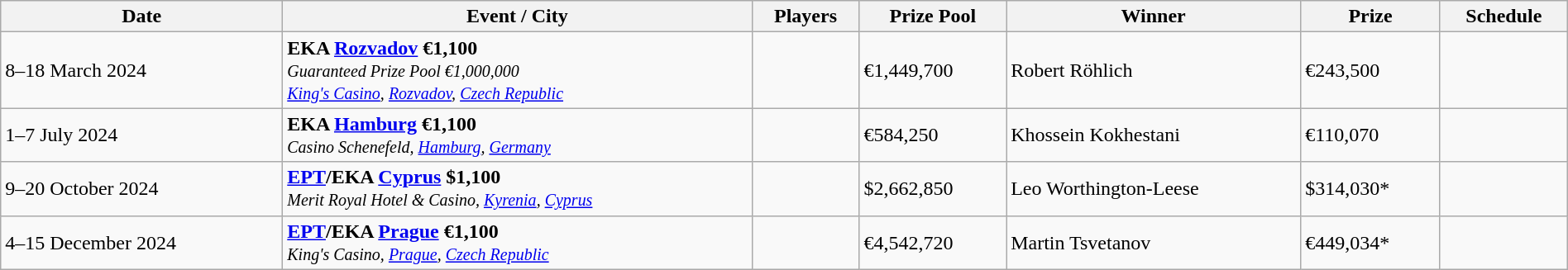<table class="wikitable" width="100%">
<tr>
<th width="18%">Date</th>
<th !width="16%">Event / City</th>
<th !width="11%">Players</th>
<th !width="12%">Prize Pool</th>
<th !width="18%">Winner</th>
<th !width="12%">Prize</th>
<th !width="11%">Schedule</th>
</tr>
<tr>
<td>8–18 March 2024</td>
<td> <strong>EKA <a href='#'>Rozvadov</a> €1,100</strong><br><small><em>Guaranteed Prize Pool €1,000,000<br><a href='#'>King's Casino</a>, <a href='#'>Rozvadov</a>, <a href='#'>Czech Republic</a></em></small></td>
<td></td>
<td>€1,449,700</td>
<td> Robert Röhlich</td>
<td>€243,500</td>
<td></td>
</tr>
<tr>
<td>1–7 July 2024</td>
<td> <strong>EKA <a href='#'>Hamburg</a> €1,100</strong><br><small><em>Casino Schenefeld, <a href='#'>Hamburg</a>, <a href='#'>Germany</a></em></small></td>
<td></td>
<td>€584,250</td>
<td> Khossein Kokhestani</td>
<td>€110,070</td>
<td></td>
</tr>
<tr>
<td>9–20 October 2024</td>
<td> <strong><a href='#'>EPT</a>/EKA <a href='#'>Cyprus</a> $1,100</strong><br><small><em>Merit Royal Hotel & Casino, <a href='#'>Kyrenia</a>, <a href='#'>Cyprus</a></em></small></td>
<td></td>
<td>$2,662,850</td>
<td> Leo Worthington-Leese</td>
<td>$314,030*</td>
<td></td>
</tr>
<tr>
<td>4–15 December 2024</td>
<td> <strong><a href='#'>EPT</a>/EKA <a href='#'>Prague</a> €1,100</strong><br><small><em>King's Casino, <a href='#'>Prague</a>, <a href='#'>Czech Republic</a></em></small></td>
<td></td>
<td>€4,542,720</td>
<td> Martin Tsvetanov</td>
<td>€449,034*</td>
<td></td>
</tr>
</table>
